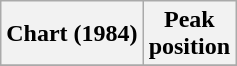<table class="wikitable sortable plainrowheaders" style="text-align:center">
<tr>
<th>Chart (1984)</th>
<th>Peak<br>position</th>
</tr>
<tr>
</tr>
</table>
